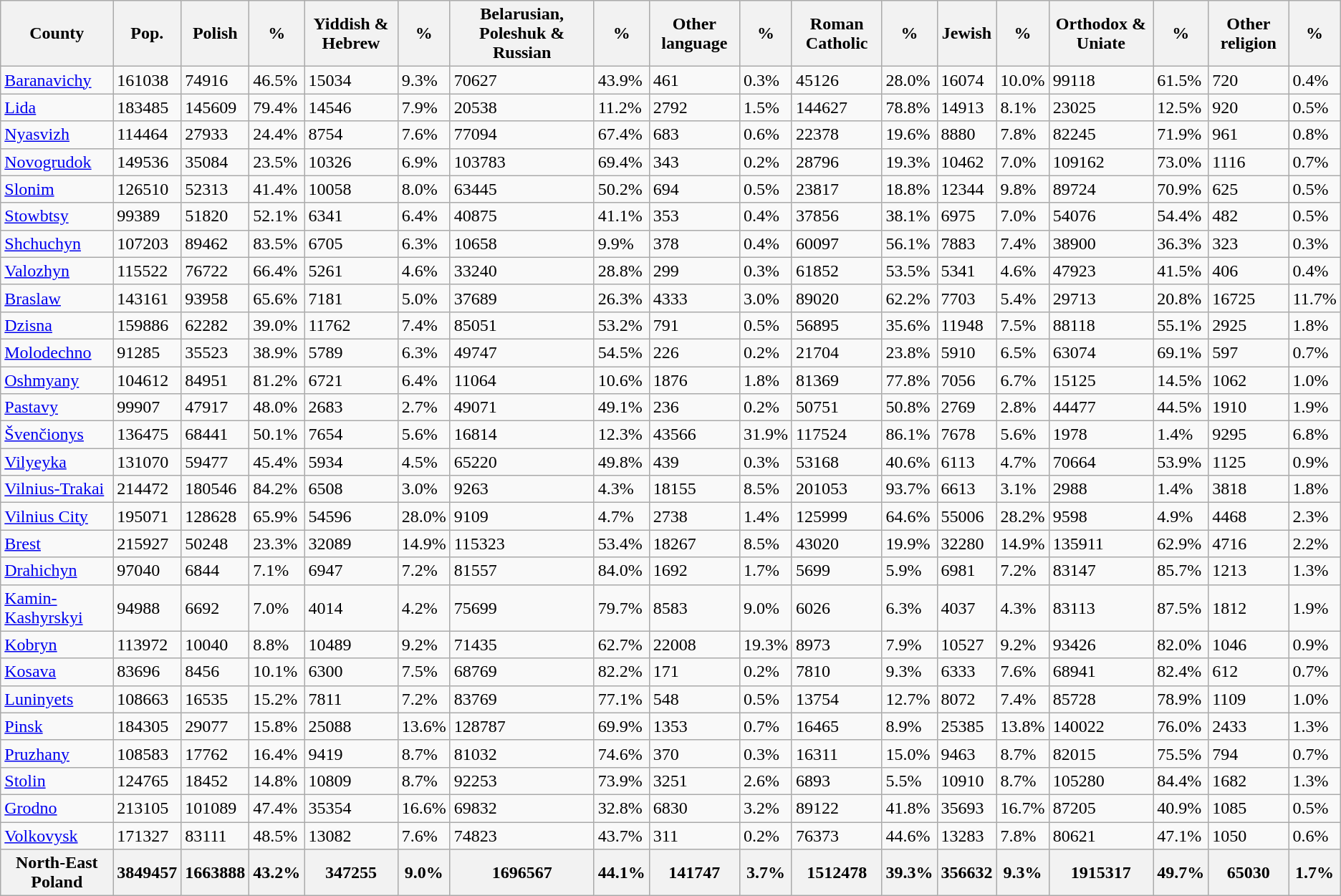<table class="wikitable sortable mw-collapsible">
<tr>
<th>County</th>
<th>Pop.</th>
<th>Polish</th>
<th>%</th>
<th>Yiddish & Hebrew</th>
<th>%</th>
<th>Belarusian, Poleshuk & Russian</th>
<th>%</th>
<th>Other language</th>
<th>%</th>
<th>Roman Catholic</th>
<th>%</th>
<th>Jewish</th>
<th>%</th>
<th>Orthodox & Uniate</th>
<th>%</th>
<th>Other religion<br></th>
<th>%</th>
</tr>
<tr>
<td><a href='#'>Baranavichy</a></td>
<td>161038</td>
<td>74916</td>
<td>46.5%</td>
<td>15034</td>
<td>9.3%</td>
<td>70627</td>
<td>43.9%</td>
<td>461</td>
<td>0.3%</td>
<td>45126</td>
<td>28.0%</td>
<td>16074</td>
<td>10.0%</td>
<td>99118</td>
<td>61.5%</td>
<td>720</td>
<td>0.4%</td>
</tr>
<tr>
<td><a href='#'>Lida</a></td>
<td>183485</td>
<td>145609</td>
<td>79.4%</td>
<td>14546</td>
<td>7.9%</td>
<td>20538</td>
<td>11.2%</td>
<td>2792</td>
<td>1.5%</td>
<td>144627</td>
<td>78.8%</td>
<td>14913</td>
<td>8.1%</td>
<td>23025</td>
<td>12.5%</td>
<td>920</td>
<td>0.5%</td>
</tr>
<tr>
<td><a href='#'>Nyasvizh</a></td>
<td>114464</td>
<td>27933</td>
<td>24.4%</td>
<td>8754</td>
<td>7.6%</td>
<td>77094</td>
<td>67.4%</td>
<td>683</td>
<td>0.6%</td>
<td>22378</td>
<td>19.6%</td>
<td>8880</td>
<td>7.8%</td>
<td>82245</td>
<td>71.9%</td>
<td>961</td>
<td>0.8%</td>
</tr>
<tr>
<td><a href='#'>Novogrudok</a></td>
<td>149536</td>
<td>35084</td>
<td>23.5%</td>
<td>10326</td>
<td>6.9%</td>
<td>103783</td>
<td>69.4%</td>
<td>343</td>
<td>0.2%</td>
<td>28796</td>
<td>19.3%</td>
<td>10462</td>
<td>7.0%</td>
<td>109162</td>
<td>73.0%</td>
<td>1116</td>
<td>0.7%</td>
</tr>
<tr>
<td><a href='#'>Slonim</a></td>
<td>126510</td>
<td>52313</td>
<td>41.4%</td>
<td>10058</td>
<td>8.0%</td>
<td>63445</td>
<td>50.2%</td>
<td>694</td>
<td>0.5%</td>
<td>23817</td>
<td>18.8%</td>
<td>12344</td>
<td>9.8%</td>
<td>89724</td>
<td>70.9%</td>
<td>625</td>
<td>0.5%</td>
</tr>
<tr>
<td><a href='#'>Stowbtsy</a></td>
<td>99389</td>
<td>51820</td>
<td>52.1%</td>
<td>6341</td>
<td>6.4%</td>
<td>40875</td>
<td>41.1%</td>
<td>353</td>
<td>0.4%</td>
<td>37856</td>
<td>38.1%</td>
<td>6975</td>
<td>7.0%</td>
<td>54076</td>
<td>54.4%</td>
<td>482</td>
<td>0.5%</td>
</tr>
<tr>
<td><a href='#'>Shchuchyn</a></td>
<td>107203</td>
<td>89462</td>
<td>83.5%</td>
<td>6705</td>
<td>6.3%</td>
<td>10658</td>
<td>9.9%</td>
<td>378</td>
<td>0.4%</td>
<td>60097</td>
<td>56.1%</td>
<td>7883</td>
<td>7.4%</td>
<td>38900</td>
<td>36.3%</td>
<td>323</td>
<td>0.3%</td>
</tr>
<tr>
<td><a href='#'>Valozhyn</a></td>
<td>115522</td>
<td>76722</td>
<td>66.4%</td>
<td>5261</td>
<td>4.6%</td>
<td>33240</td>
<td>28.8%</td>
<td>299</td>
<td>0.3%</td>
<td>61852</td>
<td>53.5%</td>
<td>5341</td>
<td>4.6%</td>
<td>47923</td>
<td>41.5%</td>
<td>406</td>
<td>0.4%</td>
</tr>
<tr>
<td><a href='#'>Braslaw</a></td>
<td>143161</td>
<td>93958</td>
<td>65.6%</td>
<td>7181</td>
<td>5.0%</td>
<td>37689</td>
<td>26.3%</td>
<td>4333</td>
<td>3.0%</td>
<td>89020</td>
<td>62.2%</td>
<td>7703</td>
<td>5.4%</td>
<td>29713</td>
<td>20.8%</td>
<td>16725</td>
<td>11.7%</td>
</tr>
<tr>
<td><a href='#'>Dzisna</a></td>
<td>159886</td>
<td>62282</td>
<td>39.0%</td>
<td>11762</td>
<td>7.4%</td>
<td>85051</td>
<td>53.2%</td>
<td>791</td>
<td>0.5%</td>
<td>56895</td>
<td>35.6%</td>
<td>11948</td>
<td>7.5%</td>
<td>88118</td>
<td>55.1%</td>
<td>2925</td>
<td>1.8%</td>
</tr>
<tr>
<td><a href='#'>Molodechno</a></td>
<td>91285</td>
<td>35523</td>
<td>38.9%</td>
<td>5789</td>
<td>6.3%</td>
<td>49747</td>
<td>54.5%</td>
<td>226</td>
<td>0.2%</td>
<td>21704</td>
<td>23.8%</td>
<td>5910</td>
<td>6.5%</td>
<td>63074</td>
<td>69.1%</td>
<td>597</td>
<td>0.7%</td>
</tr>
<tr>
<td><a href='#'>Oshmyany</a></td>
<td>104612</td>
<td>84951</td>
<td>81.2%</td>
<td>6721</td>
<td>6.4%</td>
<td>11064</td>
<td>10.6%</td>
<td>1876</td>
<td>1.8%</td>
<td>81369</td>
<td>77.8%</td>
<td>7056</td>
<td>6.7%</td>
<td>15125</td>
<td>14.5%</td>
<td>1062</td>
<td>1.0%</td>
</tr>
<tr>
<td><a href='#'>Pastavy</a></td>
<td>99907</td>
<td>47917</td>
<td>48.0%</td>
<td>2683</td>
<td>2.7%</td>
<td>49071</td>
<td>49.1%</td>
<td>236</td>
<td>0.2%</td>
<td>50751</td>
<td>50.8%</td>
<td>2769</td>
<td>2.8%</td>
<td>44477</td>
<td>44.5%</td>
<td>1910</td>
<td>1.9%</td>
</tr>
<tr>
<td><a href='#'>Švenčionys</a></td>
<td>136475</td>
<td>68441</td>
<td>50.1%</td>
<td>7654</td>
<td>5.6%</td>
<td>16814</td>
<td>12.3%</td>
<td>43566</td>
<td>31.9%</td>
<td>117524</td>
<td>86.1%</td>
<td>7678</td>
<td>5.6%</td>
<td>1978</td>
<td>1.4%</td>
<td>9295</td>
<td>6.8%</td>
</tr>
<tr>
<td><a href='#'>Vilyeyka</a></td>
<td>131070</td>
<td>59477</td>
<td>45.4%</td>
<td>5934</td>
<td>4.5%</td>
<td>65220</td>
<td>49.8%</td>
<td>439</td>
<td>0.3%</td>
<td>53168</td>
<td>40.6%</td>
<td>6113</td>
<td>4.7%</td>
<td>70664</td>
<td>53.9%</td>
<td>1125</td>
<td>0.9%</td>
</tr>
<tr>
<td><a href='#'>Vilnius-Trakai</a></td>
<td>214472</td>
<td>180546</td>
<td>84.2%</td>
<td>6508</td>
<td>3.0%</td>
<td>9263</td>
<td>4.3%</td>
<td>18155</td>
<td>8.5%</td>
<td>201053</td>
<td>93.7%</td>
<td>6613</td>
<td>3.1%</td>
<td>2988</td>
<td>1.4%</td>
<td>3818</td>
<td>1.8%</td>
</tr>
<tr>
<td><a href='#'>Vilnius City</a></td>
<td>195071</td>
<td>128628</td>
<td>65.9%</td>
<td>54596</td>
<td>28.0%</td>
<td>9109</td>
<td>4.7%</td>
<td>2738</td>
<td>1.4%</td>
<td>125999</td>
<td>64.6%</td>
<td>55006</td>
<td>28.2%</td>
<td>9598</td>
<td>4.9%</td>
<td>4468</td>
<td>2.3%</td>
</tr>
<tr>
<td><a href='#'>Brest</a></td>
<td>215927</td>
<td>50248</td>
<td>23.3%</td>
<td>32089</td>
<td>14.9%</td>
<td>115323</td>
<td>53.4%</td>
<td>18267</td>
<td>8.5%</td>
<td>43020</td>
<td>19.9%</td>
<td>32280</td>
<td>14.9%</td>
<td>135911</td>
<td>62.9%</td>
<td>4716</td>
<td>2.2%</td>
</tr>
<tr>
<td><a href='#'>Drahichyn</a></td>
<td>97040</td>
<td>6844</td>
<td>7.1%</td>
<td>6947</td>
<td>7.2%</td>
<td>81557</td>
<td>84.0%</td>
<td>1692</td>
<td>1.7%</td>
<td>5699</td>
<td>5.9%</td>
<td>6981</td>
<td>7.2%</td>
<td>83147</td>
<td>85.7%</td>
<td>1213</td>
<td>1.3%</td>
</tr>
<tr>
<td><a href='#'>Kamin-Kashyrskyi</a></td>
<td>94988</td>
<td>6692</td>
<td>7.0%</td>
<td>4014</td>
<td>4.2%</td>
<td>75699</td>
<td>79.7%</td>
<td>8583</td>
<td>9.0%</td>
<td>6026</td>
<td>6.3%</td>
<td>4037</td>
<td>4.3%</td>
<td>83113</td>
<td>87.5%</td>
<td>1812</td>
<td>1.9%</td>
</tr>
<tr>
<td><a href='#'>Kobryn</a></td>
<td>113972</td>
<td>10040</td>
<td>8.8%</td>
<td>10489</td>
<td>9.2%</td>
<td>71435</td>
<td>62.7%</td>
<td>22008</td>
<td>19.3%</td>
<td>8973</td>
<td>7.9%</td>
<td>10527</td>
<td>9.2%</td>
<td>93426</td>
<td>82.0%</td>
<td>1046</td>
<td>0.9%</td>
</tr>
<tr>
<td><a href='#'>Kosava</a></td>
<td>83696</td>
<td>8456</td>
<td>10.1%</td>
<td>6300</td>
<td>7.5%</td>
<td>68769</td>
<td>82.2%</td>
<td>171</td>
<td>0.2%</td>
<td>7810</td>
<td>9.3%</td>
<td>6333</td>
<td>7.6%</td>
<td>68941</td>
<td>82.4%</td>
<td>612</td>
<td>0.7%</td>
</tr>
<tr>
<td><a href='#'>Luninyets</a></td>
<td>108663</td>
<td>16535</td>
<td>15.2%</td>
<td>7811</td>
<td>7.2%</td>
<td>83769</td>
<td>77.1%</td>
<td>548</td>
<td>0.5%</td>
<td>13754</td>
<td>12.7%</td>
<td>8072</td>
<td>7.4%</td>
<td>85728</td>
<td>78.9%</td>
<td>1109</td>
<td>1.0%</td>
</tr>
<tr>
<td><a href='#'>Pinsk</a></td>
<td>184305</td>
<td>29077</td>
<td>15.8%</td>
<td>25088</td>
<td>13.6%</td>
<td>128787</td>
<td>69.9%</td>
<td>1353</td>
<td>0.7%</td>
<td>16465</td>
<td>8.9%</td>
<td>25385</td>
<td>13.8%</td>
<td>140022</td>
<td>76.0%</td>
<td>2433</td>
<td>1.3%</td>
</tr>
<tr>
<td><a href='#'>Pruzhany</a></td>
<td>108583</td>
<td>17762</td>
<td>16.4%</td>
<td>9419</td>
<td>8.7%</td>
<td>81032</td>
<td>74.6%</td>
<td>370</td>
<td>0.3%</td>
<td>16311</td>
<td>15.0%</td>
<td>9463</td>
<td>8.7%</td>
<td>82015</td>
<td>75.5%</td>
<td>794</td>
<td>0.7%</td>
</tr>
<tr>
<td><a href='#'>Stolin</a></td>
<td>124765</td>
<td>18452</td>
<td>14.8%</td>
<td>10809</td>
<td>8.7%</td>
<td>92253</td>
<td>73.9%</td>
<td>3251</td>
<td>2.6%</td>
<td>6893</td>
<td>5.5%</td>
<td>10910</td>
<td>8.7%</td>
<td>105280</td>
<td>84.4%</td>
<td>1682</td>
<td>1.3%</td>
</tr>
<tr>
<td><a href='#'>Grodno</a></td>
<td>213105</td>
<td>101089</td>
<td>47.4%</td>
<td>35354</td>
<td>16.6%</td>
<td>69832</td>
<td>32.8%</td>
<td>6830</td>
<td>3.2%</td>
<td>89122</td>
<td>41.8%</td>
<td>35693</td>
<td>16.7%</td>
<td>87205</td>
<td>40.9%</td>
<td>1085</td>
<td>0.5%</td>
</tr>
<tr>
<td><a href='#'>Volkovysk</a></td>
<td>171327</td>
<td>83111</td>
<td>48.5%</td>
<td>13082</td>
<td>7.6%</td>
<td>74823</td>
<td>43.7%</td>
<td>311</td>
<td>0.2%</td>
<td>76373</td>
<td>44.6%</td>
<td>13283</td>
<td>7.8%</td>
<td>80621</td>
<td>47.1%</td>
<td>1050</td>
<td>0.6%</td>
</tr>
<tr>
<th>North-East Poland</th>
<th>3849457</th>
<th>1663888</th>
<th>43.2%</th>
<th>347255</th>
<th>9.0%</th>
<th>1696567</th>
<th>44.1%</th>
<th>141747</th>
<th>3.7%</th>
<th>1512478</th>
<th>39.3%</th>
<th>356632</th>
<th>9.3%</th>
<th>1915317</th>
<th>49.7%</th>
<th>65030</th>
<th>1.7%</th>
</tr>
</table>
